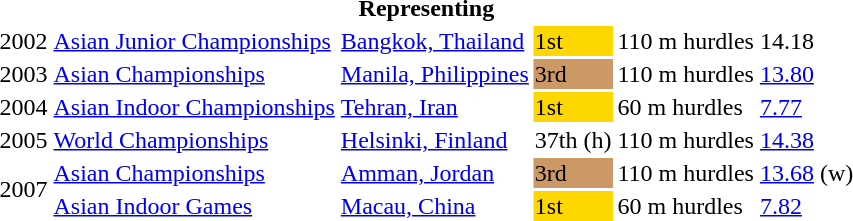<table>
<tr>
<th colspan="6">Representing </th>
</tr>
<tr>
<td>2002</td>
<td><a href='#'>Asian Junior Championships</a></td>
<td><a href='#'>Bangkok, Thailand</a></td>
<td bgcolor=gold>1st</td>
<td>110 m hurdles</td>
<td>14.18</td>
</tr>
<tr>
<td>2003</td>
<td><a href='#'>Asian Championships</a></td>
<td><a href='#'>Manila, Philippines</a></td>
<td bgcolor=cc9966>3rd</td>
<td>110 m hurdles</td>
<td><a href='#'>13.80</a></td>
</tr>
<tr>
<td>2004</td>
<td><a href='#'>Asian Indoor Championships</a></td>
<td><a href='#'>Tehran, Iran</a></td>
<td bgcolor=gold>1st</td>
<td>60 m hurdles</td>
<td><a href='#'>7.77</a></td>
</tr>
<tr>
<td>2005</td>
<td><a href='#'>World Championships</a></td>
<td><a href='#'>Helsinki, Finland</a></td>
<td>37th (h)</td>
<td>110 m hurdles</td>
<td><a href='#'>14.38</a></td>
</tr>
<tr>
<td rowspan=2>2007</td>
<td><a href='#'>Asian Championships</a></td>
<td><a href='#'>Amman, Jordan</a></td>
<td bgcolor=cc9966>3rd</td>
<td>110 m hurdles</td>
<td><a href='#'>13.68</a> (w)</td>
</tr>
<tr>
<td><a href='#'>Asian Indoor Games</a></td>
<td><a href='#'>Macau, China</a></td>
<td bgcolor=gold>1st</td>
<td>60 m hurdles</td>
<td><a href='#'>7.82</a></td>
</tr>
</table>
